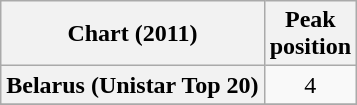<table class="wikitable sortable plainrowheaders">
<tr>
<th scope="col">Chart (2011)</th>
<th scope="col">Peak<br>position</th>
</tr>
<tr>
<th scope="row">Belarus (Unistar Top 20)</th>
<td align="center">4</td>
</tr>
<tr>
</tr>
</table>
